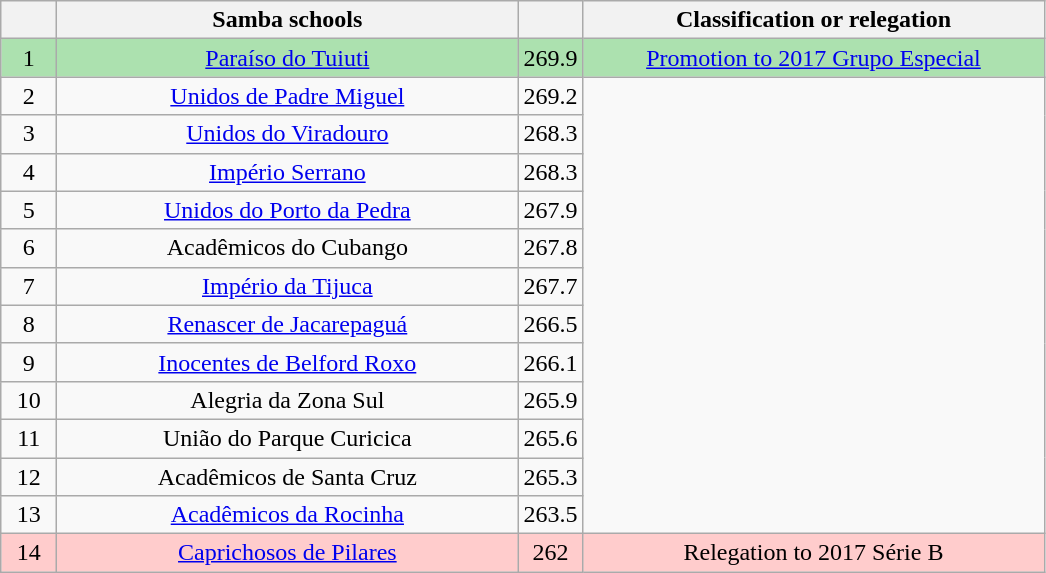<table class="wikitable">
<tr>
<th width="30"></th>
<th width="300">Samba schools</th>
<th width="20"></th>
<th width="300">Classification or relegation</th>
</tr>
<tr align="center">
<td bgcolor=ACE1AF>1</td>
<td bgcolor="ACE1AF"><a href='#'>Paraíso do Tuiuti</a></td>
<td bgcolor="ACE1AF">269.9</td>
<td bgcolor="ACE1AF"><a href='#'><span>Promotion to 2017 Grupo Especial</span></a></td>
</tr>
<tr align="center">
<td>2</td>
<td><a href='#'>Unidos de Padre Miguel</a></td>
<td>269.2</td>
<td rowspan="12"></td>
</tr>
<tr align="center">
<td>3</td>
<td><a href='#'>Unidos do Viradouro</a></td>
<td>268.3</td>
</tr>
<tr align="center">
<td>4</td>
<td><a href='#'>Império Serrano</a></td>
<td>268.3</td>
</tr>
<tr align="center">
<td>5</td>
<td><a href='#'>Unidos do Porto da Pedra</a></td>
<td>267.9</td>
</tr>
<tr align="center">
<td>6</td>
<td>Acadêmicos do Cubango</td>
<td>267.8</td>
</tr>
<tr align="center">
<td>7</td>
<td><a href='#'>Império da Tijuca</a></td>
<td>267.7</td>
</tr>
<tr align="center">
<td>8</td>
<td><a href='#'>Renascer de Jacarepaguá</a></td>
<td>266.5</td>
</tr>
<tr align="center">
<td>9</td>
<td><a href='#'>Inocentes de Belford Roxo</a></td>
<td>266.1</td>
</tr>
<tr align="center">
<td>10</td>
<td>Alegria da Zona Sul</td>
<td>265.9</td>
</tr>
<tr align="center">
<td>11</td>
<td>União do Parque Curicica</td>
<td>265.6</td>
</tr>
<tr align="center">
<td>12</td>
<td>Acadêmicos de Santa Cruz</td>
<td>265.3</td>
</tr>
<tr align="center">
<td>13</td>
<td><a href='#'>Acadêmicos da Rocinha</a></td>
<td>263.5</td>
</tr>
<tr align="center">
<td bgcolor=FFCCCC>14</td>
<td bgcolor=FFCCCC><a href='#'>Caprichosos de Pilares</a></td>
<td bgcolor="FFCCCC">262</td>
<td bgcolor=FFCCCC><span>Relegation to 2017 Série B</span></td>
</tr>
</table>
